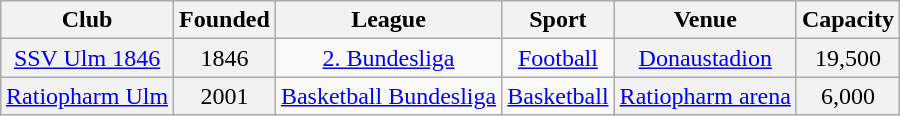<table class="wikitable" style="margin:1em auto;">
<tr>
<th scope="col">Club</th>
<th scope="col">Founded</th>
<th scope="col">League</th>
<th scope="col">Sport</th>
<th scope="col">Venue</th>
<th scope="col">Capacity</th>
</tr>
<tr>
<th scope="row" style="font-weight: normal; text-align: center;"><a href='#'>SSV Ulm 1846</a></th>
<th scope="row" style="font-weight: normal; text-align: center;">1846</th>
<td scope="row" style="font-weight: normal; text-align: center;"><a href='#'>2. Bundesliga</a></td>
<td scope="row" style="font-weight: normal; text-align: center;"><a href='#'>Football</a></td>
<th scope="row" style="font-weight: normal; text-align: center;"><a href='#'>Donaustadion</a></th>
<th scope="row" style="font-weight: normal; text-align: center;">19,500</th>
</tr>
<tr>
<th scope="row" style="font-weight: normal; text-align: center;"><a href='#'>Ratiopharm Ulm</a></th>
<th scope="row" style="font-weight: normal; text-align: center;">2001</th>
<td scope="row" style="font-weight: normal; text-align: center;"><a href='#'>Basketball Bundesliga</a></td>
<td scope="row" style="font-weight: normal; text-align: center;"><a href='#'>Basketball</a></td>
<th scope="row" style="font-weight: normal; text-align: center;"><a href='#'>Ratiopharm arena</a></th>
<th scope="row" style="font-weight: normal; text-align: center;">6,000</th>
</tr>
</table>
